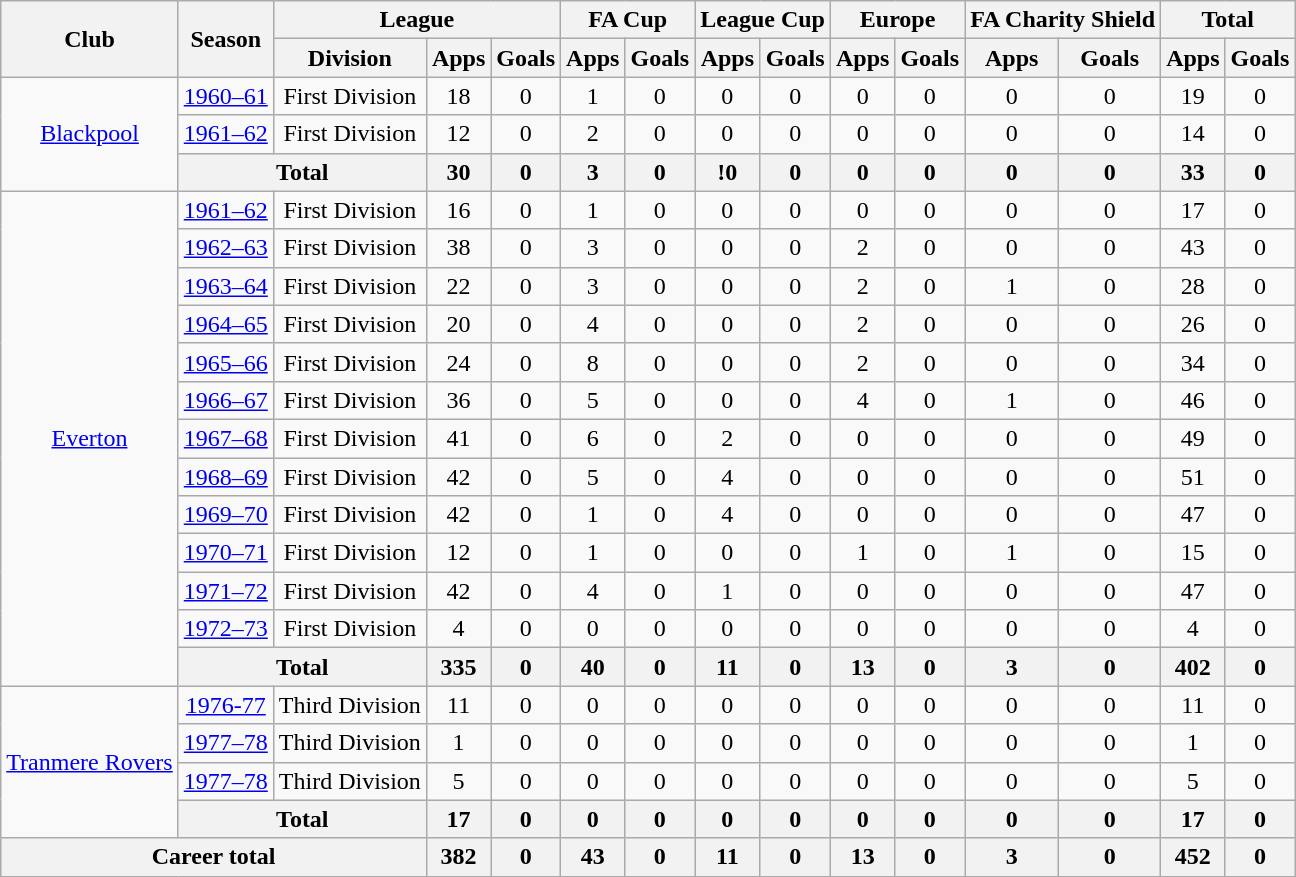<table class="wikitable" style="text-align:center">
<tr>
<th rowspan="2">Club</th>
<th rowspan="2">Season</th>
<th colspan="3">League</th>
<th colspan="2">FA Cup</th>
<th colspan="2">League Cup</th>
<th colspan="2">Europe</th>
<th colspan="2">FA Charity Shield</th>
<th colspan="2">Total</th>
</tr>
<tr>
<th>Division</th>
<th>Apps</th>
<th>Goals</th>
<th>Apps</th>
<th>Goals</th>
<th>Apps</th>
<th>Goals</th>
<th>Apps</th>
<th>Goals</th>
<th>Apps</th>
<th>Goals</th>
<th>Apps</th>
<th>Goals</th>
</tr>
<tr>
<td rowspan="3"><a href='#'>Blackpool</a></td>
<td><a href='#'>1960–61</a></td>
<td>First Division</td>
<td>18</td>
<td>0</td>
<td>1</td>
<td>0</td>
<td>0</td>
<td>0</td>
<td>0</td>
<td>0</td>
<td>0</td>
<td>0</td>
<td>19</td>
<td>0</td>
</tr>
<tr>
<td><a href='#'>1961–62</a></td>
<td>First Division</td>
<td>12</td>
<td>0</td>
<td>2</td>
<td>0</td>
<td>0</td>
<td>0</td>
<td>0</td>
<td>0</td>
<td>0</td>
<td>0</td>
<td>14</td>
<td>0</td>
</tr>
<tr>
<th colspan="2">Total</th>
<th>30</th>
<th>0</th>
<th>3</th>
<th>0</th>
<th>!0</th>
<th>0</th>
<th>0</th>
<th>0</th>
<th>0</th>
<th>0</th>
<th>33</th>
<th>0</th>
</tr>
<tr>
<td rowspan="13"><a href='#'>Everton</a></td>
<td><a href='#'>1961–62</a></td>
<td>First Division</td>
<td>16</td>
<td>0</td>
<td>1</td>
<td>0</td>
<td>0</td>
<td>0</td>
<td>0</td>
<td>0</td>
<td>0</td>
<td>0</td>
<td>17</td>
<td>0</td>
</tr>
<tr>
<td><a href='#'>1962–63</a></td>
<td>First Division</td>
<td>38</td>
<td>0</td>
<td>3</td>
<td>0</td>
<td>0</td>
<td>0</td>
<td>2</td>
<td>0</td>
<td>0</td>
<td>0</td>
<td>43</td>
<td>0</td>
</tr>
<tr>
<td><a href='#'>1963–64</a></td>
<td>First Division</td>
<td>22</td>
<td>0</td>
<td>3</td>
<td>0</td>
<td>0</td>
<td>0</td>
<td>2</td>
<td>0</td>
<td>1</td>
<td>0</td>
<td>28</td>
<td>0</td>
</tr>
<tr>
<td><a href='#'>1964–65</a></td>
<td>First Division</td>
<td>20</td>
<td>0</td>
<td>4</td>
<td>0</td>
<td>0</td>
<td>0</td>
<td>2</td>
<td>0</td>
<td>0</td>
<td>0</td>
<td>26</td>
<td>0</td>
</tr>
<tr>
<td><a href='#'>1965–66</a></td>
<td>First Division</td>
<td>24</td>
<td>0</td>
<td>8</td>
<td>0</td>
<td>0</td>
<td>0</td>
<td>2</td>
<td>0</td>
<td>0</td>
<td>0</td>
<td>34</td>
<td>0</td>
</tr>
<tr>
<td><a href='#'>1966–67</a></td>
<td>First Division</td>
<td>36</td>
<td>0</td>
<td>5</td>
<td>0</td>
<td>0</td>
<td>0</td>
<td>4</td>
<td>0</td>
<td>1</td>
<td>0</td>
<td>46</td>
<td>0</td>
</tr>
<tr>
<td><a href='#'>1967–68</a></td>
<td>First Division</td>
<td>41</td>
<td>0</td>
<td>6</td>
<td>0</td>
<td>2</td>
<td>0</td>
<td>0</td>
<td>0</td>
<td>0</td>
<td>0</td>
<td>49</td>
<td>0</td>
</tr>
<tr>
<td><a href='#'>1968–69</a></td>
<td>First Division</td>
<td>42</td>
<td>0</td>
<td>5</td>
<td>0</td>
<td>4</td>
<td>0</td>
<td>0</td>
<td>0</td>
<td>0</td>
<td>0</td>
<td>51</td>
<td>0</td>
</tr>
<tr>
<td><a href='#'>1969–70</a></td>
<td>First Division</td>
<td>42</td>
<td>0</td>
<td>1</td>
<td>0</td>
<td>4</td>
<td>0</td>
<td>0</td>
<td>0</td>
<td>0</td>
<td>0</td>
<td>47</td>
<td>0</td>
</tr>
<tr>
<td><a href='#'>1970–71</a></td>
<td>First Division</td>
<td>12</td>
<td>0</td>
<td>1</td>
<td>0</td>
<td>0</td>
<td>0</td>
<td>1</td>
<td>0</td>
<td>1</td>
<td>0</td>
<td>15</td>
<td>0</td>
</tr>
<tr>
<td><a href='#'>1971–72</a></td>
<td>First Division</td>
<td>42</td>
<td>0</td>
<td>4</td>
<td>0</td>
<td>1</td>
<td>0</td>
<td>0</td>
<td>0</td>
<td>0</td>
<td>0</td>
<td>47</td>
<td>0</td>
</tr>
<tr>
<td><a href='#'>1972–73</a></td>
<td>First Division</td>
<td>4</td>
<td>0</td>
<td>0</td>
<td>0</td>
<td>0</td>
<td>0</td>
<td>0</td>
<td>0</td>
<td>0</td>
<td>0</td>
<td>4</td>
<td>0</td>
</tr>
<tr>
<th colspan="2">Total</th>
<th>335</th>
<th>0</th>
<th>40</th>
<th>0</th>
<th>11</th>
<th>0</th>
<th>13</th>
<th>0</th>
<th>3</th>
<th>0</th>
<th>402</th>
<th>0</th>
</tr>
<tr>
<td rowspan="4"><a href='#'>Tranmere Rovers</a></td>
<td><a href='#'>1976-77</a></td>
<td>Third Division</td>
<td>11</td>
<td>0</td>
<td>0</td>
<td>0</td>
<td>0</td>
<td>0</td>
<td>0</td>
<td>0</td>
<td>0</td>
<td>0</td>
<td>11</td>
<td>0</td>
</tr>
<tr>
<td><a href='#'>1977–78</a></td>
<td>Third Division</td>
<td>1</td>
<td>0</td>
<td>0</td>
<td>0</td>
<td>0</td>
<td>0</td>
<td>0</td>
<td>0</td>
<td>0</td>
<td>0</td>
<td>1</td>
<td>0</td>
</tr>
<tr>
<td><a href='#'>1977–78</a></td>
<td>Third Division</td>
<td>5</td>
<td>0</td>
<td>0</td>
<td>0</td>
<td>0</td>
<td>0</td>
<td>0</td>
<td>0</td>
<td>0</td>
<td>0</td>
<td>5</td>
<td>0</td>
</tr>
<tr>
<th colspan="2">Total</th>
<th>17</th>
<th>0</th>
<th>0</th>
<th>0</th>
<th>0</th>
<th>0</th>
<th>0</th>
<th>0</th>
<th>0</th>
<th>0</th>
<th>17</th>
<th>0</th>
</tr>
<tr>
<th colspan="3">Career total</th>
<th>382</th>
<th>0</th>
<th>43</th>
<th>0</th>
<th>11</th>
<th>0</th>
<th>13</th>
<th>0</th>
<th>3</th>
<th>0</th>
<th>452</th>
<th>0</th>
</tr>
</table>
